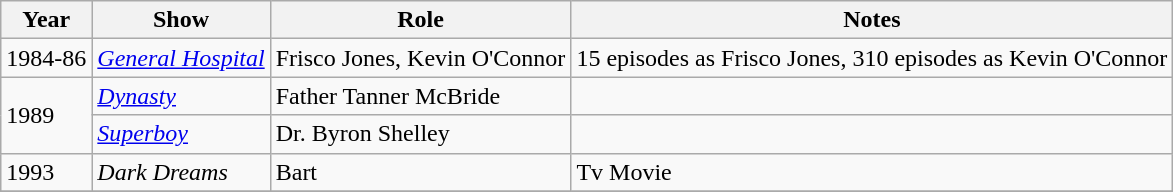<table class="wikitable sortable">
<tr>
<th>Year</th>
<th>Show</th>
<th>Role</th>
<th class="unsortable">Notes</th>
</tr>
<tr>
<td>1984-86</td>
<td><em><a href='#'>General Hospital</a></em></td>
<td>Frisco Jones, Kevin O'Connor</td>
<td>15 episodes as Frisco Jones, 310 episodes as Kevin O'Connor</td>
</tr>
<tr>
<td rowspan=2>1989</td>
<td><em><a href='#'>Dynasty</a></em></td>
<td>Father Tanner McBride</td>
<td></td>
</tr>
<tr>
<td><em><a href='#'>Superboy</a></em></td>
<td>Dr. Byron Shelley</td>
<td></td>
</tr>
<tr>
<td>1993</td>
<td><em>Dark Dreams</em></td>
<td>Bart</td>
<td>Tv Movie</td>
</tr>
<tr>
</tr>
</table>
